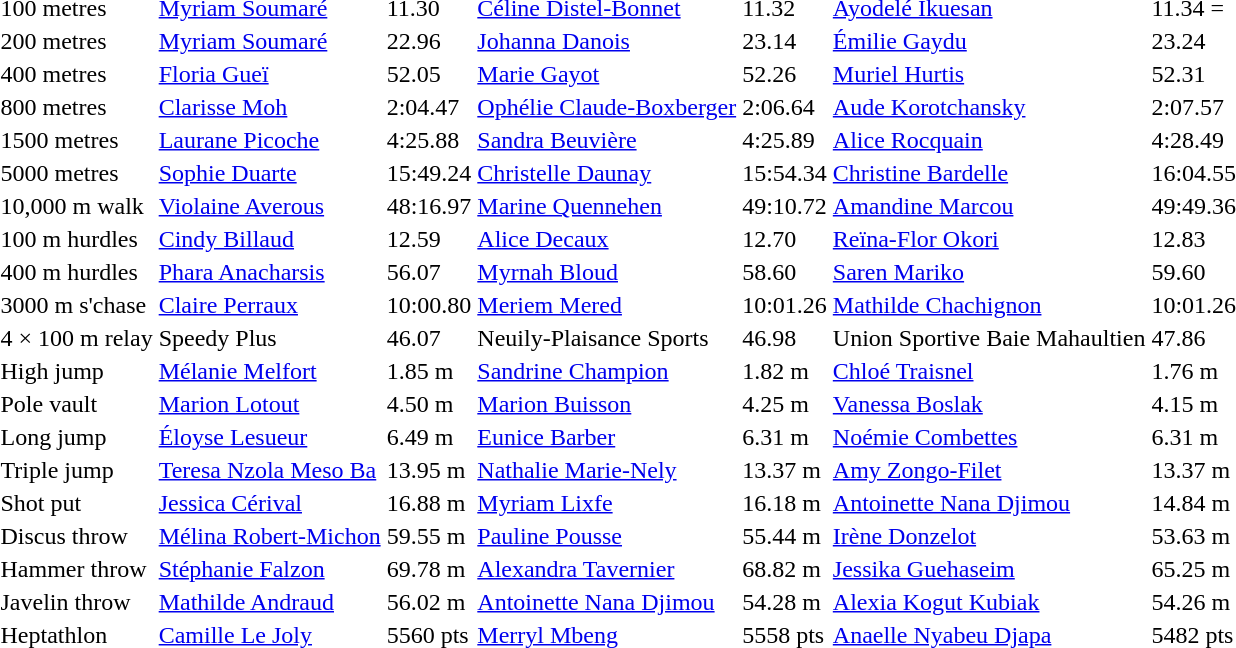<table>
<tr>
<td>100 metres</td>
<td><a href='#'>Myriam Soumaré</a></td>
<td>11.30</td>
<td><a href='#'>Céline Distel-Bonnet</a></td>
<td>11.32</td>
<td><a href='#'>Ayodelé Ikuesan</a></td>
<td>11.34 =</td>
</tr>
<tr>
<td>200 metres</td>
<td><a href='#'>Myriam Soumaré</a></td>
<td>22.96</td>
<td><a href='#'>Johanna Danois</a></td>
<td>23.14</td>
<td><a href='#'>Émilie Gaydu</a></td>
<td>23.24</td>
</tr>
<tr>
<td>400 metres</td>
<td><a href='#'>Floria Gueï</a></td>
<td>52.05</td>
<td><a href='#'>Marie Gayot</a></td>
<td>52.26</td>
<td><a href='#'>Muriel Hurtis</a></td>
<td>52.31</td>
</tr>
<tr>
<td>800 metres</td>
<td><a href='#'>Clarisse Moh</a></td>
<td>2:04.47</td>
<td><a href='#'>Ophélie Claude-Boxberger</a></td>
<td>2:06.64</td>
<td><a href='#'>Aude Korotchansky</a></td>
<td>2:07.57</td>
</tr>
<tr>
<td>1500 metres</td>
<td><a href='#'>Laurane Picoche</a></td>
<td>4:25.88</td>
<td><a href='#'>Sandra Beuvière</a></td>
<td>4:25.89</td>
<td><a href='#'>Alice Rocquain</a></td>
<td>4:28.49</td>
</tr>
<tr>
<td>5000 metres</td>
<td><a href='#'>Sophie Duarte</a></td>
<td>15:49.24</td>
<td><a href='#'>Christelle Daunay</a></td>
<td>15:54.34</td>
<td><a href='#'>Christine Bardelle</a></td>
<td>16:04.55</td>
</tr>
<tr>
<td>10,000 m walk</td>
<td><a href='#'>Violaine Averous</a></td>
<td>48:16.97</td>
<td><a href='#'>Marine Quennehen</a></td>
<td>49:10.72</td>
<td><a href='#'>Amandine Marcou</a></td>
<td>49:49.36</td>
</tr>
<tr>
<td>100 m hurdles</td>
<td><a href='#'>Cindy Billaud</a></td>
<td>12.59</td>
<td><a href='#'>Alice Decaux</a></td>
<td>12.70</td>
<td><a href='#'>Reïna-Flor Okori</a></td>
<td>12.83</td>
</tr>
<tr>
<td>400 m hurdles</td>
<td><a href='#'>Phara Anacharsis</a></td>
<td>56.07</td>
<td><a href='#'>Myrnah Bloud</a></td>
<td>58.60</td>
<td><a href='#'>Saren Mariko</a></td>
<td>59.60</td>
</tr>
<tr>
<td>3000 m s'chase</td>
<td><a href='#'>Claire Perraux</a></td>
<td>10:00.80</td>
<td><a href='#'>Meriem Mered</a></td>
<td>10:01.26</td>
<td><a href='#'>Mathilde Chachignon</a></td>
<td>10:01.26</td>
</tr>
<tr>
<td>4 × 100 m relay</td>
<td>Speedy Plus</td>
<td>46.07</td>
<td>Neuily-Plaisance Sports</td>
<td>46.98</td>
<td>Union Sportive Baie Mahaultien</td>
<td>47.86</td>
</tr>
<tr>
<td>High jump</td>
<td><a href='#'>Mélanie Melfort</a></td>
<td>1.85 m</td>
<td><a href='#'>Sandrine Champion</a></td>
<td>1.82 m</td>
<td><a href='#'>Chloé Traisnel</a></td>
<td>1.76 m</td>
</tr>
<tr>
<td>Pole vault</td>
<td><a href='#'>Marion Lotout</a></td>
<td>4.50 m</td>
<td><a href='#'>Marion Buisson</a></td>
<td>4.25 m</td>
<td><a href='#'>Vanessa Boslak</a></td>
<td>4.15 m</td>
</tr>
<tr>
<td>Long jump</td>
<td><a href='#'>Éloyse Lesueur</a></td>
<td>6.49 m</td>
<td><a href='#'>Eunice Barber</a></td>
<td>6.31 m</td>
<td><a href='#'>Noémie Combettes</a></td>
<td>6.31 m</td>
</tr>
<tr>
<td>Triple jump</td>
<td><a href='#'>Teresa Nzola Meso Ba</a></td>
<td>13.95 m</td>
<td><a href='#'>Nathalie Marie-Nely</a></td>
<td>13.37 m</td>
<td><a href='#'>Amy Zongo-Filet</a></td>
<td>13.37 m</td>
</tr>
<tr>
<td>Shot put</td>
<td><a href='#'>Jessica Cérival</a></td>
<td>16.88 m</td>
<td><a href='#'>Myriam Lixfe</a></td>
<td>16.18 m</td>
<td><a href='#'>Antoinette Nana Djimou</a></td>
<td>14.84 m</td>
</tr>
<tr>
<td>Discus throw</td>
<td><a href='#'>Mélina Robert-Michon</a></td>
<td>59.55 m</td>
<td><a href='#'>Pauline Pousse</a></td>
<td>55.44 m</td>
<td><a href='#'>Irène Donzelot</a></td>
<td>53.63 m</td>
</tr>
<tr>
<td>Hammer throw</td>
<td><a href='#'>Stéphanie Falzon</a></td>
<td>69.78 m</td>
<td><a href='#'>Alexandra Tavernier</a></td>
<td>68.82 m</td>
<td><a href='#'>Jessika Guehaseim</a></td>
<td>65.25 m</td>
</tr>
<tr>
<td>Javelin throw</td>
<td><a href='#'>Mathilde Andraud</a></td>
<td>56.02 m</td>
<td><a href='#'>Antoinette Nana Djimou</a></td>
<td>54.28 m</td>
<td><a href='#'>Alexia Kogut Kubiak</a></td>
<td>54.26 m</td>
</tr>
<tr>
<td>Heptathlon</td>
<td><a href='#'>Camille Le Joly</a></td>
<td>5560 pts</td>
<td><a href='#'>Merryl Mbeng</a></td>
<td>5558 pts</td>
<td><a href='#'>Anaelle Nyabeu Djapa</a></td>
<td>5482 pts</td>
</tr>
</table>
